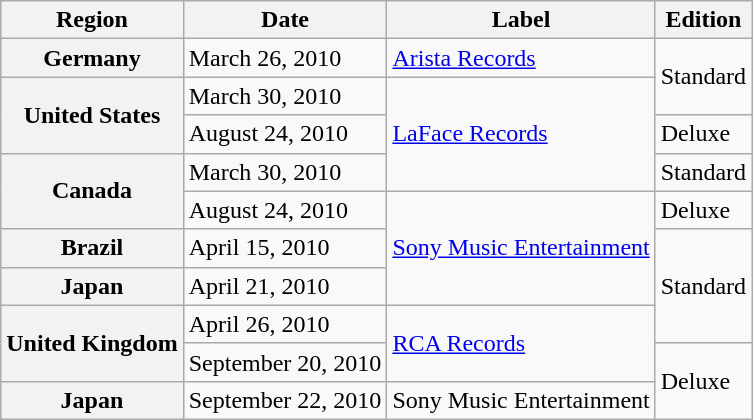<table class="wikitable plainrowheaders">
<tr>
<th>Region</th>
<th>Date</th>
<th>Label</th>
<th>Edition</th>
</tr>
<tr>
<th scope="row">Germany</th>
<td>March 26, 2010</td>
<td><a href='#'>Arista Records</a></td>
<td rowspan="2">Standard</td>
</tr>
<tr>
<th scope="row" rowspan="2">United States</th>
<td>March 30, 2010</td>
<td rowspan="3"><a href='#'>LaFace Records</a></td>
</tr>
<tr>
<td>August 24, 2010</td>
<td>Deluxe</td>
</tr>
<tr>
<th scope="row" rowspan="2">Canada</th>
<td>March 30, 2010</td>
<td>Standard</td>
</tr>
<tr>
<td>August 24, 2010</td>
<td rowspan="3"><a href='#'>Sony Music Entertainment</a></td>
<td>Deluxe</td>
</tr>
<tr>
<th scope="row">Brazil</th>
<td>April 15, 2010</td>
<td rowspan="3">Standard</td>
</tr>
<tr>
<th scope="row">Japan</th>
<td>April 21, 2010</td>
</tr>
<tr>
<th scope="row" rowspan="2">United Kingdom</th>
<td>April 26, 2010</td>
<td rowspan="2"><a href='#'>RCA Records</a></td>
</tr>
<tr>
<td>September 20, 2010</td>
<td rowspan="2">Deluxe</td>
</tr>
<tr>
<th scope="row">Japan</th>
<td>September 22, 2010</td>
<td>Sony Music Entertainment</td>
</tr>
</table>
